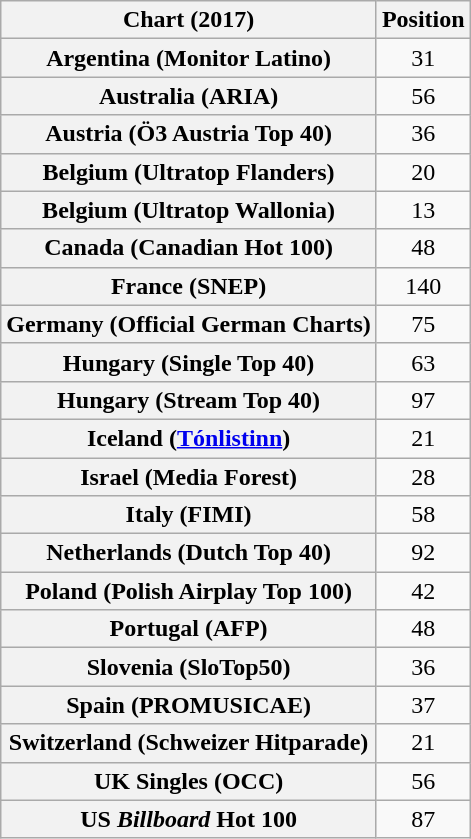<table class="wikitable plainrowheaders sortable" style="text-align:center">
<tr>
<th scope="col">Chart (2017)</th>
<th scope="col">Position</th>
</tr>
<tr>
<th scope="row">Argentina (Monitor Latino)</th>
<td>31</td>
</tr>
<tr>
<th scope="row">Australia (ARIA)</th>
<td>56</td>
</tr>
<tr>
<th scope="row">Austria (Ö3 Austria Top 40)</th>
<td>36</td>
</tr>
<tr>
<th scope="row">Belgium (Ultratop Flanders)</th>
<td>20</td>
</tr>
<tr>
<th scope="row">Belgium (Ultratop Wallonia)</th>
<td>13</td>
</tr>
<tr>
<th scope="row">Canada (Canadian Hot 100)</th>
<td>48</td>
</tr>
<tr>
<th scope="row">France (SNEP)</th>
<td>140</td>
</tr>
<tr>
<th scope="row">Germany (Official German Charts)</th>
<td>75</td>
</tr>
<tr>
<th scope="row">Hungary (Single Top 40)</th>
<td>63</td>
</tr>
<tr>
<th scope="row">Hungary (Stream Top 40)</th>
<td>97</td>
</tr>
<tr>
<th scope="row">Iceland (<a href='#'>Tónlistinn</a>)</th>
<td>21</td>
</tr>
<tr>
<th scope="row">Israel (Media Forest)</th>
<td>28</td>
</tr>
<tr>
<th scope="row">Italy (FIMI)</th>
<td>58</td>
</tr>
<tr>
<th scope="row">Netherlands (Dutch Top 40)</th>
<td>92</td>
</tr>
<tr>
<th scope="row">Poland (Polish Airplay Top 100)</th>
<td>42</td>
</tr>
<tr>
<th scope="row">Portugal (AFP)</th>
<td>48</td>
</tr>
<tr>
<th scope="row">Slovenia (SloTop50)</th>
<td>36</td>
</tr>
<tr>
<th scope="row">Spain (PROMUSICAE)</th>
<td>37</td>
</tr>
<tr>
<th scope="row">Switzerland (Schweizer Hitparade)</th>
<td>21</td>
</tr>
<tr>
<th scope="row">UK Singles (OCC)</th>
<td>56</td>
</tr>
<tr>
<th scope="row">US <em>Billboard</em> Hot 100</th>
<td>87</td>
</tr>
</table>
